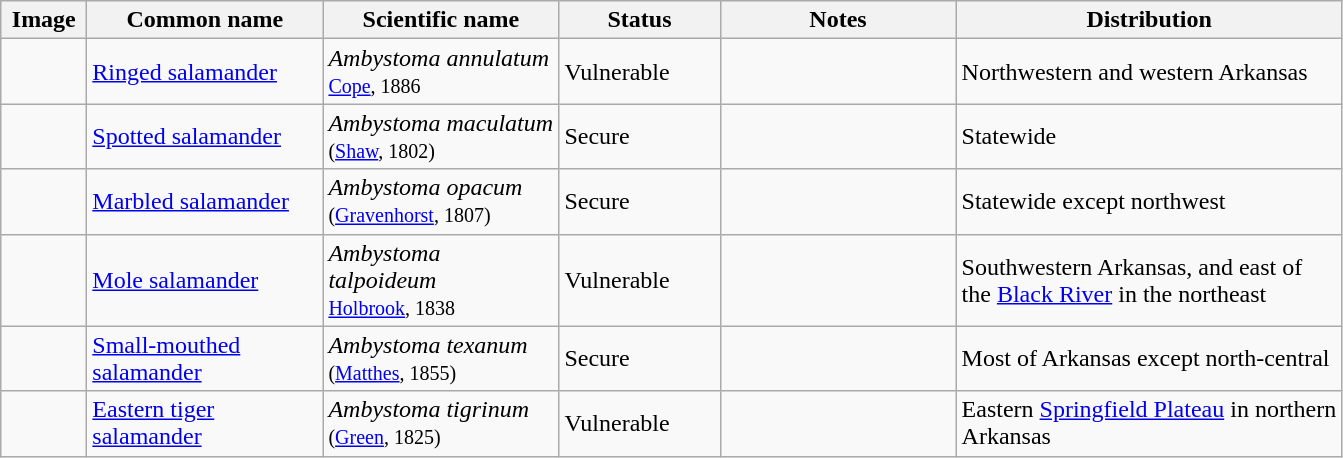<table class="wikitable">
<tr>
<th scope="col" style="width: 50px;">Image</th>
<th scope="col" style="width: 150px;">Common name</th>
<th scope="col" style="width: 150px;">Scientific name</th>
<th scope="col" style="width: 100px;">Status</th>
<th scope="col" style="width: 150px;">Notes</th>
<th scope="col" style="width: 250px;">Distribution</th>
</tr>
<tr>
<td></td>
<td><a href='#'>Ringed salamander</a></td>
<td><em>Ambystoma annulatum</em><br><small><a href='#'>Cope</a>, 1886</small></td>
<td>Vulnerable</td>
<td></td>
<td>Northwestern and western Arkansas</td>
</tr>
<tr>
<td></td>
<td><a href='#'>Spotted salamander</a></td>
<td><em>Ambystoma maculatum</em><br><small>(<a href='#'>Shaw</a>, 1802)</small></td>
<td>Secure</td>
<td></td>
<td>Statewide</td>
</tr>
<tr>
<td></td>
<td><a href='#'>Marbled salamander</a></td>
<td><em>Ambystoma opacum</em><br><small>(<a href='#'>Gravenhorst</a>, 1807)</small></td>
<td>Secure</td>
<td></td>
<td>Statewide except northwest</td>
</tr>
<tr>
<td></td>
<td><a href='#'>Mole salamander</a></td>
<td><em>Ambystoma talpoideum</em><br><small><a href='#'>Holbrook</a>, 1838</small></td>
<td>Vulnerable</td>
<td></td>
<td>Southwestern Arkansas, and east of the <a href='#'>Black River</a> in the northeast</td>
</tr>
<tr>
<td></td>
<td><a href='#'>Small-mouthed salamander</a></td>
<td><em>Ambystoma texanum</em><br><small>(<a href='#'>Matthes</a>, 1855)</small></td>
<td>Secure</td>
<td></td>
<td>Most of Arkansas except north-central</td>
</tr>
<tr>
<td></td>
<td><a href='#'>Eastern tiger salamander</a></td>
<td><em>Ambystoma tigrinum</em><br><small>(<a href='#'>Green</a>, 1825)</small></td>
<td>Vulnerable</td>
<td></td>
<td>Eastern <a href='#'>Springfield Plateau</a> in northern Arkansas</td>
</tr>
</table>
